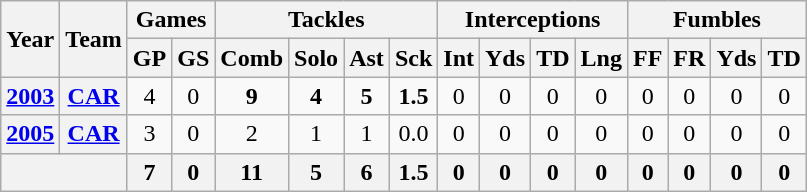<table class="wikitable" style="text-align:center">
<tr>
<th rowspan="2">Year</th>
<th rowspan="2">Team</th>
<th colspan="2">Games</th>
<th colspan="4">Tackles</th>
<th colspan="4">Interceptions</th>
<th colspan="4">Fumbles</th>
</tr>
<tr>
<th>GP</th>
<th>GS</th>
<th>Comb</th>
<th>Solo</th>
<th>Ast</th>
<th>Sck</th>
<th>Int</th>
<th>Yds</th>
<th>TD</th>
<th>Lng</th>
<th>FF</th>
<th>FR</th>
<th>Yds</th>
<th>TD</th>
</tr>
<tr>
<th><a href='#'>2003</a></th>
<th><a href='#'>CAR</a></th>
<td>4</td>
<td>0</td>
<td><strong>9</strong></td>
<td><strong>4</strong></td>
<td><strong>5</strong></td>
<td><strong>1.5</strong></td>
<td>0</td>
<td>0</td>
<td>0</td>
<td>0</td>
<td>0</td>
<td>0</td>
<td>0</td>
<td>0</td>
</tr>
<tr>
<th><a href='#'>2005</a></th>
<th><a href='#'>CAR</a></th>
<td>3</td>
<td>0</td>
<td>2</td>
<td>1</td>
<td>1</td>
<td>0.0</td>
<td>0</td>
<td>0</td>
<td>0</td>
<td>0</td>
<td>0</td>
<td>0</td>
<td>0</td>
<td>0</td>
</tr>
<tr>
<th colspan="2"></th>
<th>7</th>
<th>0</th>
<th>11</th>
<th>5</th>
<th>6</th>
<th>1.5</th>
<th>0</th>
<th>0</th>
<th>0</th>
<th>0</th>
<th>0</th>
<th>0</th>
<th>0</th>
<th>0</th>
</tr>
</table>
